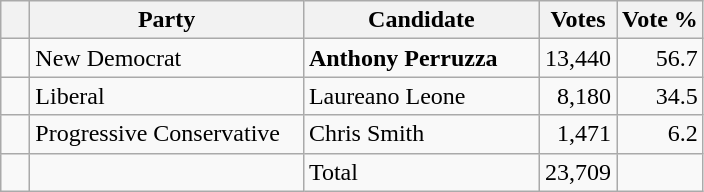<table class="wikitable">
<tr>
<th></th>
<th scope="col" width="175">Party</th>
<th scope="col" width="150">Candidate</th>
<th>Votes</th>
<th>Vote %</th>
</tr>
<tr>
<td>   </td>
<td>New Democrat</td>
<td><strong>Anthony Perruzza</strong></td>
<td align=right>13,440</td>
<td align=right>56.7</td>
</tr>
<tr |>
<td>   </td>
<td>Liberal</td>
<td>Laureano Leone</td>
<td align=right>8,180</td>
<td align=right>34.5</td>
</tr>
<tr>
<td>   </td>
<td>Progressive Conservative</td>
<td>Chris Smith</td>
<td align=right>1,471</td>
<td align=right>6.2<br></td>
</tr>
<tr |>
<td></td>
<td></td>
<td>Total</td>
<td align=right>23,709</td>
<td></td>
</tr>
</table>
